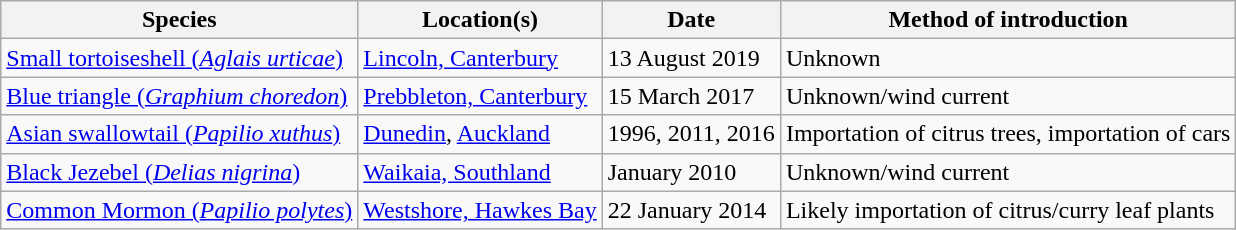<table class="wikitable">
<tr>
<th>Species</th>
<th>Location(s)</th>
<th>Date</th>
<th>Method of introduction</th>
</tr>
<tr>
<td><a href='#'>Small tortoiseshell (<em>Aglais urticae</em>)</a></td>
<td><a href='#'>Lincoln, Canterbury</a></td>
<td>13 August 2019</td>
<td>Unknown</td>
</tr>
<tr>
<td><a href='#'>Blue triangle (<em>Graphium choredon</em>)</a></td>
<td><a href='#'>Prebbleton, Canterbury</a></td>
<td>15 March 2017</td>
<td>Unknown/wind current</td>
</tr>
<tr>
<td><a href='#'>Asian swallowtail (<em>Papilio xuthus</em>)</a></td>
<td><a href='#'>Dunedin</a>, <a href='#'>Auckland</a></td>
<td>1996, 2011, 2016</td>
<td>Importation of citrus trees, importation of cars</td>
</tr>
<tr>
<td><a href='#'>Black Jezebel (<em>Delias nigrina</em>)</a></td>
<td><a href='#'>Waikaia, Southland</a></td>
<td>January 2010</td>
<td>Unknown/wind current</td>
</tr>
<tr>
<td><a href='#'>Common Mormon (<em>Papilio polytes</em>)</a></td>
<td><a href='#'>Westshore, Hawkes Bay</a></td>
<td>22 January 2014</td>
<td>Likely importation of citrus/curry leaf plants</td>
</tr>
</table>
